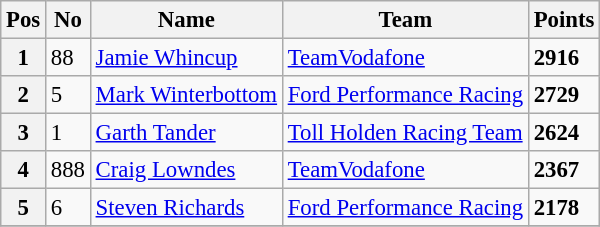<table class="wikitable" style="font-size: 95%;">
<tr>
<th>Pos</th>
<th>No</th>
<th>Name</th>
<th>Team</th>
<th>Points</th>
</tr>
<tr>
<th>1</th>
<td>88</td>
<td><a href='#'>Jamie Whincup</a></td>
<td><a href='#'>TeamVodafone</a></td>
<td><strong>2916</strong></td>
</tr>
<tr>
<th>2</th>
<td>5</td>
<td><a href='#'>Mark Winterbottom</a></td>
<td><a href='#'>Ford Performance Racing</a></td>
<td><strong>2729</strong></td>
</tr>
<tr>
<th>3</th>
<td>1</td>
<td><a href='#'>Garth Tander</a></td>
<td><a href='#'>Toll Holden Racing Team</a></td>
<td><strong>2624</strong></td>
</tr>
<tr>
<th>4</th>
<td>888</td>
<td><a href='#'>Craig Lowndes</a></td>
<td><a href='#'>TeamVodafone</a></td>
<td><strong>2367</strong></td>
</tr>
<tr>
<th>5</th>
<td>6</td>
<td><a href='#'>Steven Richards</a></td>
<td><a href='#'>Ford Performance Racing</a></td>
<td><strong>2178</strong></td>
</tr>
<tr>
</tr>
</table>
